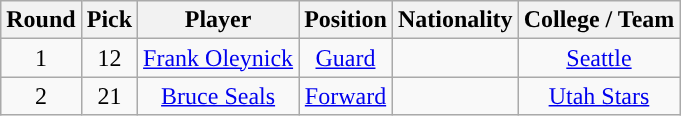<table class="wikitable sortable">
<tr>
<th scope="col">Round</th>
<th scope="col">Pick</th>
<th scope="col">Player</th>
<th scope="col">Position</th>
<th scope="col">Nationality</th>
<th scope="col">College / Team</th>
</tr>
<tr style="text-align: center">
<td>1</td>
<td>12</td>
<td><a href='#'>Frank Oleynick</a></td>
<td><a href='#'>Guard</a></td>
<td></td>
<td><a href='#'>Seattle</a></td>
</tr>
<tr style="text-align: center">
<td>2</td>
<td>21</td>
<td><a href='#'>Bruce Seals</a></td>
<td><a href='#'>Forward</a></td>
<td></td>
<td><a href='#'>Utah Stars</a> </td>
</tr>
</table>
